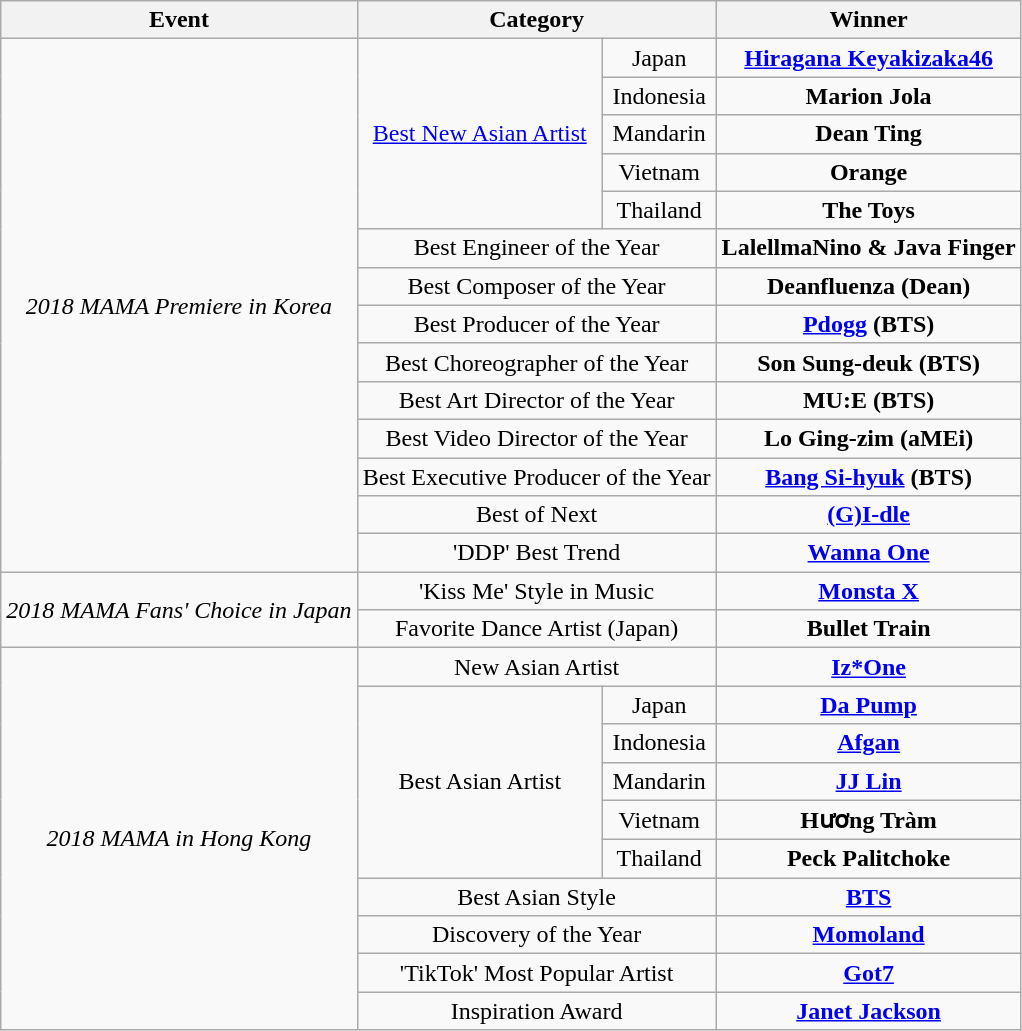<table class="wikitable">
<tr>
<th>Event</th>
<th colspan="2">Category</th>
<th>Winner</th>
</tr>
<tr>
<td style=text-align:center rowspan="14"><em>2018 MAMA Premiere in Korea</em></td>
<td style=text-align:center rowspan="5"><a href='#'>Best New Asian Artist</a></td>
<td style=text-align:center>Japan</td>
<td style=text-align:center><strong><a href='#'>Hiragana Keyakizaka46</a></strong></td>
</tr>
<tr>
<td style=text-align:center>Indonesia</td>
<td style=text-align:center><strong>Marion Jola</strong></td>
</tr>
<tr>
<td style=text-align:center>Mandarin</td>
<td style=text-align:center><strong>Dean Ting</strong></td>
</tr>
<tr>
<td style=text-align:center>Vietnam</td>
<td style=text-align:center><strong>Orange</strong></td>
</tr>
<tr>
<td style=text-align:center>Thailand</td>
<td style=text-align:center><strong>The Toys</strong></td>
</tr>
<tr>
<td style=text-align:center colspan="2">Best Engineer of the Year</td>
<td style=text-align:center><strong>LalellmaNino & Java Finger</strong></td>
</tr>
<tr>
<td style=text-align:center colspan="2">Best Composer of the Year</td>
<td style=text-align:center><strong>Deanfluenza (Dean)</strong></td>
</tr>
<tr>
<td style=text-align:center colspan="2">Best Producer of the Year</td>
<td style=text-align:center><strong><a href='#'>Pdogg</a> (BTS)</strong></td>
</tr>
<tr>
<td style=text-align:center colspan="2">Best Choreographer of the Year</td>
<td style=text-align:center><strong>Son Sung-deuk (BTS)</strong></td>
</tr>
<tr>
<td style=text-align:center colspan="2">Best Art Director of the Year</td>
<td style=text-align:center><strong>MU:E (BTS)</strong></td>
</tr>
<tr>
<td style=text-align:center colspan="2">Best Video Director of the Year</td>
<td style=text-align:center><strong>Lo Ging-zim (aMEi)</strong></td>
</tr>
<tr>
<td style=text-align:center colspan="2">Best Executive Producer of the Year</td>
<td style=text-align:center><strong><a href='#'>Bang Si-hyuk</a> (BTS)</strong></td>
</tr>
<tr>
<td style=text-align:center colspan="2">Best of Next</td>
<td style=text-align:center><strong><a href='#'>(G)I-dle</a></strong></td>
</tr>
<tr>
<td style=text-align:center colspan="2">'DDP' Best Trend</td>
<td style=text-align:center><strong><a href='#'>Wanna One</a></strong></td>
</tr>
<tr>
<td style=text-align:center rowspan="2"><em>2018 MAMA Fans' Choice in Japan</em></td>
<td style=text-align:center colspan="2">'Kiss Me' Style in Music</td>
<td style=text-align:center><strong><a href='#'>Monsta X</a></strong></td>
</tr>
<tr>
<td style=text-align:center colspan="2">Favorite Dance Artist (Japan)</td>
<td style=text-align:center><strong>Bullet Train</strong></td>
</tr>
<tr>
<td style=text-align:center rowspan="10"><em>2018 MAMA in Hong Kong</em></td>
<td style=text-align:center colspan="2">New Asian Artist</td>
<td style=text-align:center><strong><a href='#'>Iz*One</a></strong></td>
</tr>
<tr>
<td style=text-align:center rowspan="5">Best Asian Artist</td>
<td style=text-align:center>Japan</td>
<td style=text-align:center><strong><a href='#'>Da Pump</a></strong></td>
</tr>
<tr>
<td style=text-align:center>Indonesia</td>
<td style=text-align:center><strong><a href='#'>Afgan</a></strong></td>
</tr>
<tr>
<td style=text-align:center>Mandarin</td>
<td style=text-align:center><strong><a href='#'>JJ Lin</a></strong></td>
</tr>
<tr>
<td style=text-align:center>Vietnam</td>
<td style=text-align:center><strong>Hương Tràm</strong></td>
</tr>
<tr>
<td style=text-align:center>Thailand</td>
<td style=text-align:center><strong>Peck Palitchoke</strong></td>
</tr>
<tr>
<td style=text-align:center colspan="2">Best Asian Style</td>
<td style=text-align:center><strong><a href='#'>BTS</a></strong></td>
</tr>
<tr>
<td style=text-align:center colspan="2">Discovery of the Year</td>
<td style=text-align:center><strong><a href='#'>Momoland</a></strong></td>
</tr>
<tr>
<td style=text-align:center colspan="2">'TikTok' Most Popular Artist</td>
<td style=text-align:center><strong><a href='#'>Got7</a></strong></td>
</tr>
<tr>
<td style=text-align:center colspan="2">Inspiration Award</td>
<td style=text-align:center><strong><a href='#'>Janet Jackson</a></strong></td>
</tr>
</table>
